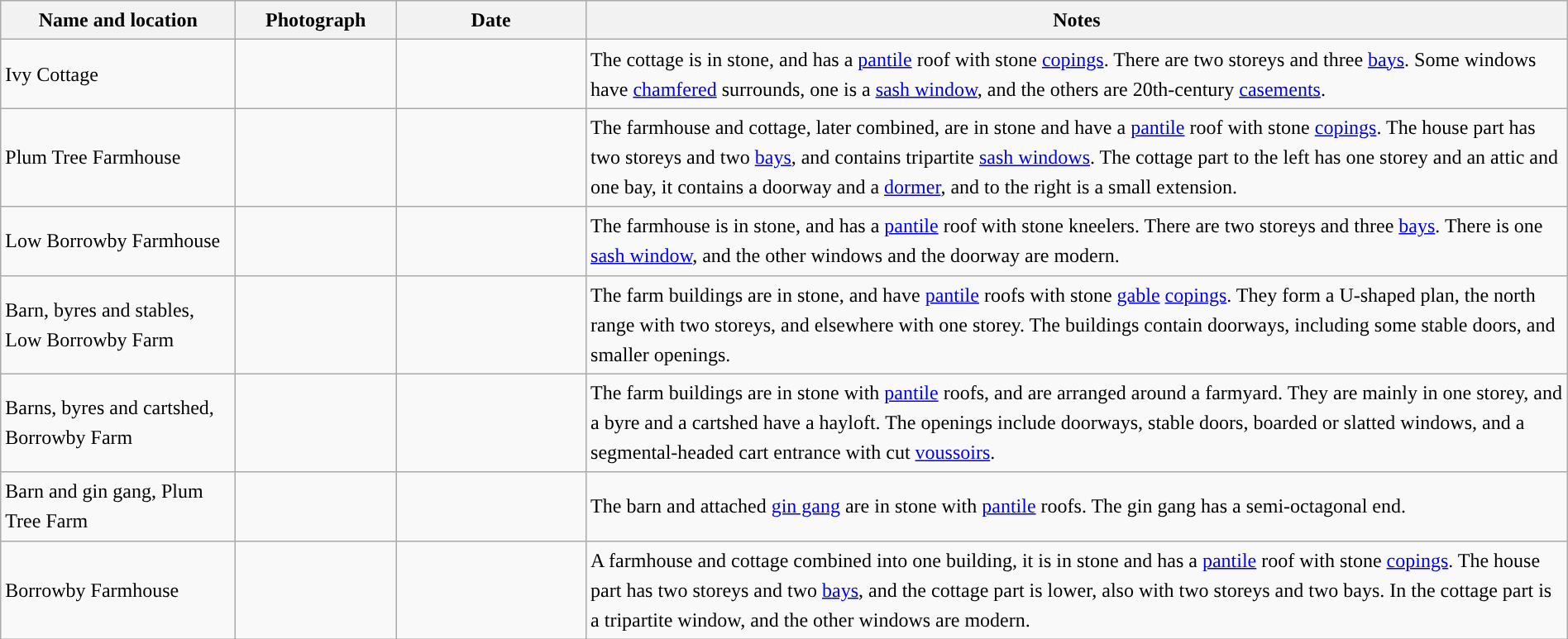<table class="wikitable sortable plainrowheaders" style="width:100%;border:0px;text-align:left;line-height:150%;">
<tr>
<th scope="col"  style="width:150px">Name and location</th>
<th scope="col"  style="width:100px" class="unsortable">Photograph</th>
<th scope="col"  style="width:120px">Date</th>
<th scope="col"  style="width:650px" class="unsortable">Notes</th>
</tr>
<tr>
<td>Ivy Cottage<br><small></small></td>
<td></td>
<td align="center"></td>
<td>The cottage is in stone, and has a <a href='#'>pantile</a> roof with stone <a href='#'>copings</a>.  There are two storeys and three <a href='#'>bays</a>.  Some windows have <a href='#'>chamfered</a> surrounds, one is a <a href='#'>sash window</a>, and the others are 20th-century <a href='#'>casements</a>.</td>
</tr>
<tr>
<td>Plum Tree Farmhouse<br><small></small></td>
<td></td>
<td align="center"></td>
<td>The farmhouse and cottage, later combined, are in stone and have a <a href='#'>pantile</a> roof with stone <a href='#'>copings</a>.  The house part has two storeys and two <a href='#'>bays</a>, and contains tripartite <a href='#'>sash windows</a>.  The cottage part to the left has one storey and an attic and one bay, it contains a doorway and a <a href='#'>dormer</a>, and to the right is a small extension.</td>
</tr>
<tr>
<td>Low Borrowby Farmhouse<br><small></small></td>
<td></td>
<td align="center"></td>
<td>The farmhouse is in stone, and has a <a href='#'>pantile</a> roof with stone kneelers.  There are two storeys and three <a href='#'>bays</a>. There is one <a href='#'>sash window</a>, and the other windows and the doorway are modern.</td>
</tr>
<tr>
<td>Barn, byres and stables,<br>Low Borrowby Farm<br><small></small></td>
<td></td>
<td align="center"></td>
<td>The farm buildings are in stone, and have <a href='#'>pantile</a> roofs with stone <a href='#'>gable</a> <a href='#'>copings</a>. They form a U-shaped plan, the north range with two storeys, and elsewhere with one storey.  The buildings contain doorways, including some stable doors, and smaller openings.</td>
</tr>
<tr>
<td>Barns, byres and cartshed,<br>Borrowby Farm<br><small></small></td>
<td></td>
<td align="center"></td>
<td>The farm buildings are in stone with <a href='#'>pantile</a> roofs, and are arranged around a farmyard.  They are mainly in one storey, and a byre and a cartshed have a hayloft.  The openings include doorways, stable doors, boarded or slatted windows, and a segmental-headed cart entrance with cut <a href='#'>voussoirs</a>.</td>
</tr>
<tr>
<td>Barn and gin gang, Plum Tree Farm<br><small></small></td>
<td></td>
<td align="center"></td>
<td>The barn and attached <a href='#'>gin gang</a> are in stone with <a href='#'>pantile</a> roofs.  The gin gang has a semi-octagonal end.</td>
</tr>
<tr>
<td>Borrowby Farmhouse<br><small></small></td>
<td></td>
<td align="center"></td>
<td>A farmhouse and cottage combined into one building, it is in stone and has a <a href='#'>pantile</a> roof with stone <a href='#'>copings</a>.  The house part has two storeys and two <a href='#'>bays</a>, and the cottage part is lower, also with two storeys and two bays.  In the cottage part is a tripartite window, and the other windows are modern.</td>
</tr>
<tr>
</tr>
</table>
